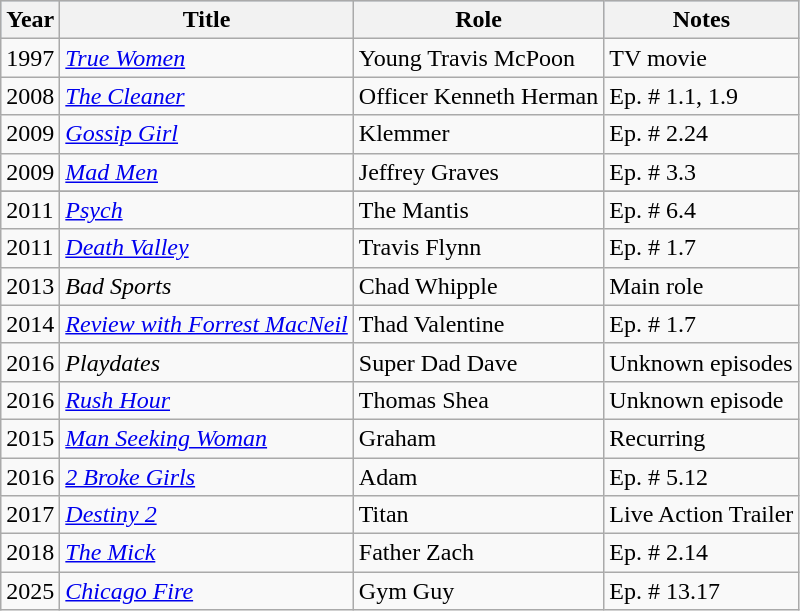<table class=wikitable>
<tr style="background:#B0C4DE;">
<th>Year</th>
<th>Title</th>
<th>Role</th>
<th>Notes</th>
</tr>
<tr>
<td>1997</td>
<td><em><a href='#'>True Women</a></em></td>
<td>Young Travis McPoon</td>
<td>TV movie</td>
</tr>
<tr>
<td>2008</td>
<td><em><a href='#'>The Cleaner</a></em></td>
<td>Officer Kenneth Herman</td>
<td>Ep. # 1.1, 1.9</td>
</tr>
<tr>
<td>2009</td>
<td><em><a href='#'>Gossip Girl</a></em></td>
<td>Klemmer</td>
<td>Ep. # 2.24</td>
</tr>
<tr>
<td>2009</td>
<td><em><a href='#'>Mad Men</a></em></td>
<td>Jeffrey Graves</td>
<td>Ep. # 3.3</td>
</tr>
<tr>
</tr>
<tr>
<td>2011</td>
<td><em><a href='#'>Psych</a></em></td>
<td>The Mantis</td>
<td>Ep. # 6.4</td>
</tr>
<tr>
<td>2011</td>
<td><em><a href='#'>Death Valley</a></em></td>
<td>Travis Flynn</td>
<td>Ep. # 1.7</td>
</tr>
<tr>
<td>2013</td>
<td><em>Bad Sports</em></td>
<td>Chad Whipple</td>
<td>Main role</td>
</tr>
<tr>
<td>2014</td>
<td><em><a href='#'>Review with Forrest MacNeil</a></em></td>
<td>Thad Valentine</td>
<td>Ep. # 1.7</td>
</tr>
<tr>
<td>2016</td>
<td><em>Playdates</em></td>
<td>Super Dad Dave</td>
<td>Unknown episodes</td>
</tr>
<tr>
<td>2016</td>
<td><em><a href='#'>Rush Hour</a></em></td>
<td>Thomas Shea</td>
<td>Unknown episode</td>
</tr>
<tr>
<td>2015</td>
<td><em><a href='#'>Man Seeking Woman</a></em></td>
<td>Graham</td>
<td>Recurring</td>
</tr>
<tr>
<td>2016</td>
<td><em><a href='#'>2 Broke Girls</a></em></td>
<td>Adam</td>
<td>Ep. # 5.12</td>
</tr>
<tr>
<td>2017</td>
<td><em><a href='#'>Destiny 2</a></em></td>
<td>Titan</td>
<td>Live Action Trailer</td>
</tr>
<tr>
<td>2018</td>
<td><em><a href='#'>The Mick</a></em></td>
<td>Father Zach</td>
<td>Ep. # 2.14</td>
</tr>
<tr>
<td>2025</td>
<td><em><a href='#'>Chicago Fire</a></em></td>
<td>Gym Guy</td>
<td>Ep. # 13.17</td>
</tr>
</table>
